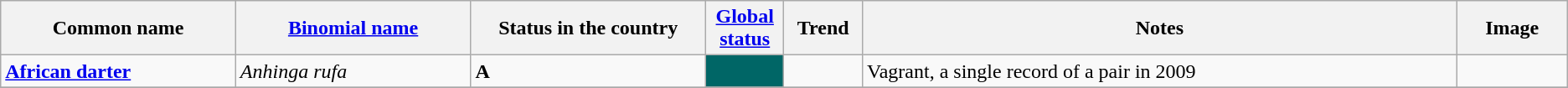<table class="wikitable sortable">
<tr>
<th width="15%">Common name</th>
<th width="15%"><a href='#'>Binomial name</a></th>
<th data-sort-type="number" width="15%">Status in the country</th>
<th width="5%"><a href='#'>Global status</a></th>
<th width="5%">Trend</th>
<th class="unsortable">Notes</th>
<th class="unsortable">Image</th>
</tr>
<tr>
<td><strong><a href='#'>African darter</a></strong></td>
<td><em>Anhinga rufa</em></td>
<td><strong>A</strong></td>
<td align=center style="background: #006666"></td>
<td align=center></td>
<td>Vagrant, a single record of a pair in 2009</td>
<td></td>
</tr>
<tr>
</tr>
</table>
